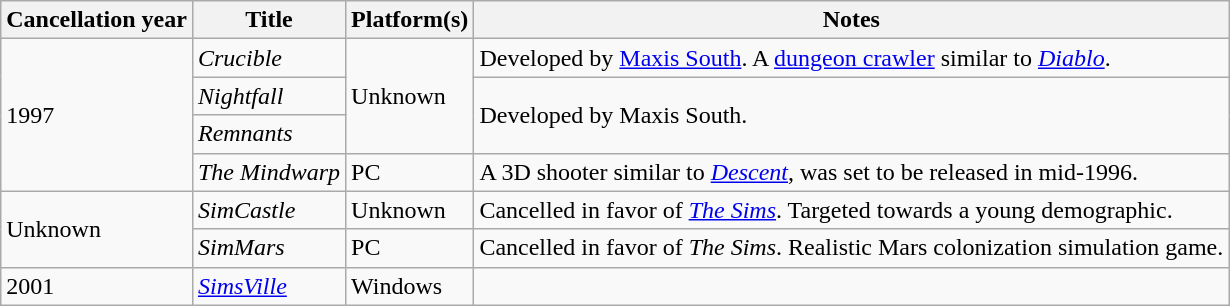<table class="wikitable sortable">
<tr>
<th>Cancellation year</th>
<th>Title</th>
<th>Platform(s)</th>
<th>Notes</th>
</tr>
<tr>
<td rowspan="4">1997</td>
<td><em>Crucible</em></td>
<td rowspan="3">Unknown</td>
<td>Developed by <a href='#'>Maxis South</a>. A <a href='#'>dungeon crawler</a> similar to <em><a href='#'>Diablo</a></em>.</td>
</tr>
<tr>
<td><em>Nightfall</em></td>
<td rowspan="2">Developed by Maxis South.</td>
</tr>
<tr>
<td><em>Remnants</em></td>
</tr>
<tr>
<td><em>The Mindwarp</em></td>
<td>PC</td>
<td>A 3D shooter similar to <em><a href='#'>Descent</a></em>, was set to be released in mid-1996.</td>
</tr>
<tr>
<td rowspan="2">Unknown</td>
<td><em>SimCastle</em></td>
<td>Unknown</td>
<td>Cancelled in favor of <em><a href='#'>The Sims</a></em>. Targeted towards a young demographic.</td>
</tr>
<tr>
<td><em>SimMars</em></td>
<td>PC</td>
<td>Cancelled in favor of <em>The Sims</em>. Realistic Mars colonization simulation game.</td>
</tr>
<tr>
<td>2001</td>
<td><em><a href='#'>SimsVille</a></em></td>
<td>Windows</td>
</tr>
</table>
